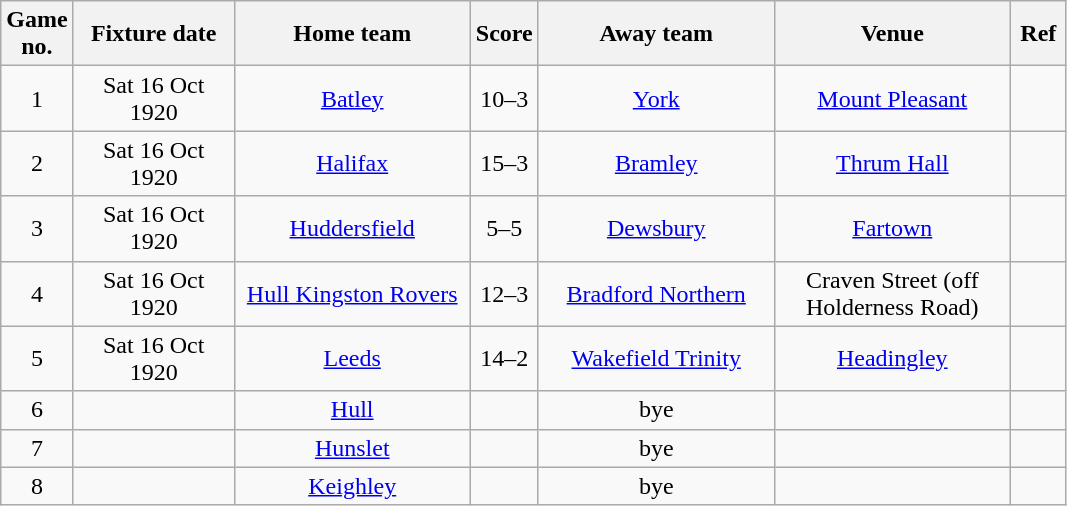<table class="wikitable" style="text-align:center;">
<tr>
<th width=20 abbr="No">Game no.</th>
<th width=100 abbr="Date">Fixture date</th>
<th width=150 abbr="Home team">Home team</th>
<th width=20 abbr="Score">Score</th>
<th width=150 abbr="Away team">Away team</th>
<th width=150 abbr="Venue">Venue</th>
<th width=30 abbr="Ref">Ref</th>
</tr>
<tr>
<td>1</td>
<td>Sat 16 Oct 1920</td>
<td><a href='#'>Batley</a></td>
<td>10–3</td>
<td><a href='#'>York</a></td>
<td><a href='#'>Mount Pleasant</a></td>
<td></td>
</tr>
<tr>
<td>2</td>
<td>Sat 16 Oct 1920</td>
<td><a href='#'>Halifax</a></td>
<td>15–3</td>
<td><a href='#'>Bramley</a></td>
<td><a href='#'>Thrum Hall</a></td>
<td></td>
</tr>
<tr>
<td>3</td>
<td>Sat 16 Oct 1920</td>
<td><a href='#'>Huddersfield</a></td>
<td>5–5</td>
<td><a href='#'>Dewsbury</a></td>
<td><a href='#'>Fartown</a></td>
<td></td>
</tr>
<tr>
<td>4</td>
<td>Sat 16 Oct 1920</td>
<td><a href='#'>Hull Kingston Rovers</a></td>
<td>12–3</td>
<td><a href='#'>Bradford Northern</a></td>
<td>Craven Street (off Holderness Road)</td>
<td></td>
</tr>
<tr>
<td>5</td>
<td>Sat 16 Oct 1920</td>
<td><a href='#'>Leeds</a></td>
<td>14–2</td>
<td><a href='#'>Wakefield Trinity</a></td>
<td><a href='#'>Headingley</a></td>
<td></td>
</tr>
<tr>
<td>6</td>
<td></td>
<td><a href='#'>Hull</a></td>
<td></td>
<td>bye</td>
<td></td>
<td></td>
</tr>
<tr>
<td>7</td>
<td></td>
<td><a href='#'>Hunslet</a></td>
<td></td>
<td>bye</td>
<td></td>
<td></td>
</tr>
<tr>
<td>8</td>
<td></td>
<td><a href='#'>Keighley</a></td>
<td></td>
<td>bye</td>
<td></td>
<td></td>
</tr>
</table>
